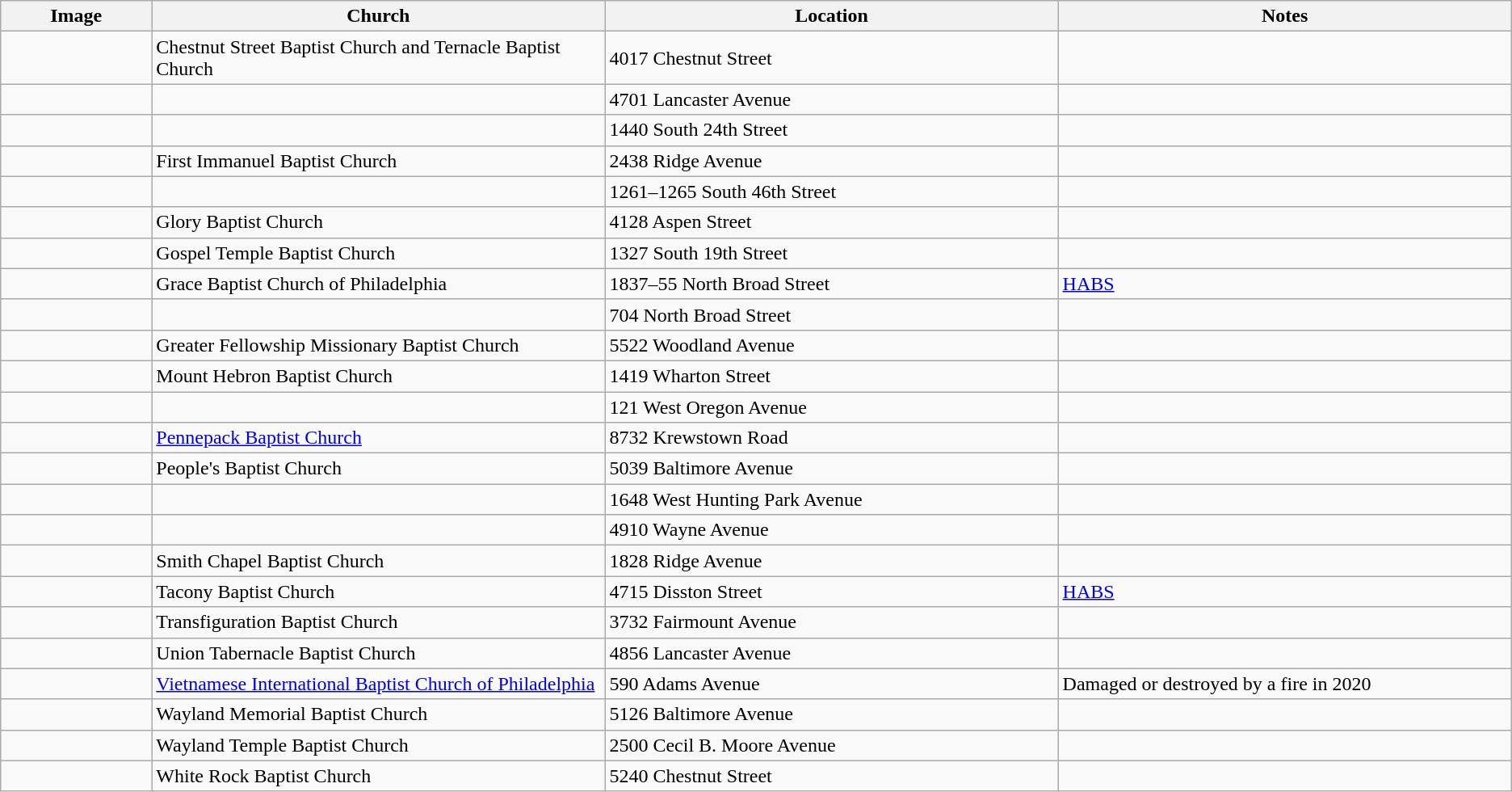<table class="wikitable">
<tr>
<th width="10%">Image</th>
<th width="30%">Church</th>
<th width="30%">Location</th>
<th width="30%">Notes</th>
</tr>
<tr>
<td></td>
<td>Chestnut Street Baptist Church and Ternacle Baptist Church</td>
<td>4017 Chestnut Street</td>
<td></td>
</tr>
<tr>
<td></td>
<td></td>
<td>4701 Lancaster Avenue<br></td>
<td></td>
</tr>
<tr>
<td></td>
<td></td>
<td>1440 South 24th Street<br></td>
<td></td>
</tr>
<tr>
<td></td>
<td>First Immanuel Baptist Church</td>
<td>2438 Ridge Avenue</td>
<td></td>
</tr>
<tr>
<td></td>
<td></td>
<td>1261–1265 South 46th Street</td>
<td></td>
</tr>
<tr>
<td></td>
<td>Glory Baptist Church</td>
<td>4128 Aspen Street</td>
<td></td>
</tr>
<tr>
<td></td>
<td>Gospel Temple Baptist Church</td>
<td>1327 South 19th Street<br></td>
<td></td>
</tr>
<tr>
<td></td>
<td>Grace Baptist Church of Philadelphia</td>
<td>1837–55 North Broad Street<br></td>
<td><a href='#'>HABS</a> </td>
</tr>
<tr>
<td></td>
<td></td>
<td>704 North Broad Street<br></td>
<td></td>
</tr>
<tr>
<td></td>
<td>Greater Fellowship Missionary Baptist Church</td>
<td>5522 Woodland Avenue</td>
<td></td>
</tr>
<tr>
<td></td>
<td>Mount Hebron Baptist Church</td>
<td>1419 Wharton Street</td>
<td></td>
</tr>
<tr>
<td></td>
<td></td>
<td>121 West Oregon Avenue</td>
<td></td>
</tr>
<tr>
<td></td>
<td><a href='#'>Pennepack Baptist Church</a></td>
<td>8732 Krewstown Road</td>
<td></td>
</tr>
<tr>
<td></td>
<td>People's Baptist Church</td>
<td>5039 Baltimore Avenue</td>
<td></td>
</tr>
<tr>
<td></td>
<td></td>
<td>1648 West Hunting Park Avenue</td>
<td></td>
</tr>
<tr>
<td></td>
<td></td>
<td>4910 Wayne Avenue</td>
<td></td>
</tr>
<tr>
<td></td>
<td>Smith Chapel Baptist Church</td>
<td>1828 Ridge Avenue</td>
<td></td>
</tr>
<tr>
<td></td>
<td>Tacony Baptist Church</td>
<td>4715 Disston Street</td>
<td><a href='#'>HABS</a> </td>
</tr>
<tr>
<td></td>
<td>Transfiguration Baptist Church</td>
<td>3732 Fairmount Avenue</td>
<td></td>
</tr>
<tr>
<td></td>
<td>Union Tabernacle Baptist Church</td>
<td>4856 Lancaster Avenue</td>
<td></td>
</tr>
<tr>
<td></td>
<td><a href='#'>Vietnamese International Baptist Church of Philadelphia</a></td>
<td>590 Adams Avenue</td>
<td>Damaged or destroyed by a fire in 2020</td>
</tr>
<tr>
<td></td>
<td>Wayland Memorial Baptist Church</td>
<td>5126 Baltimore Avenue</td>
<td></td>
</tr>
<tr>
<td></td>
<td>Wayland Temple Baptist Church</td>
<td>2500 Cecil B. Moore Avenue</td>
<td></td>
</tr>
<tr>
<td></td>
<td>White Rock Baptist Church</td>
<td>5240 Chestnut Street</td>
<td></td>
</tr>
</table>
